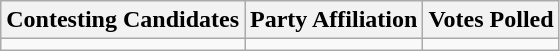<table class="wikitable sortable">
<tr>
<th>Contesting Candidates</th>
<th>Party Affiliation</th>
<th>Votes Polled</th>
</tr>
<tr>
<td></td>
<td></td>
<td></td>
</tr>
</table>
